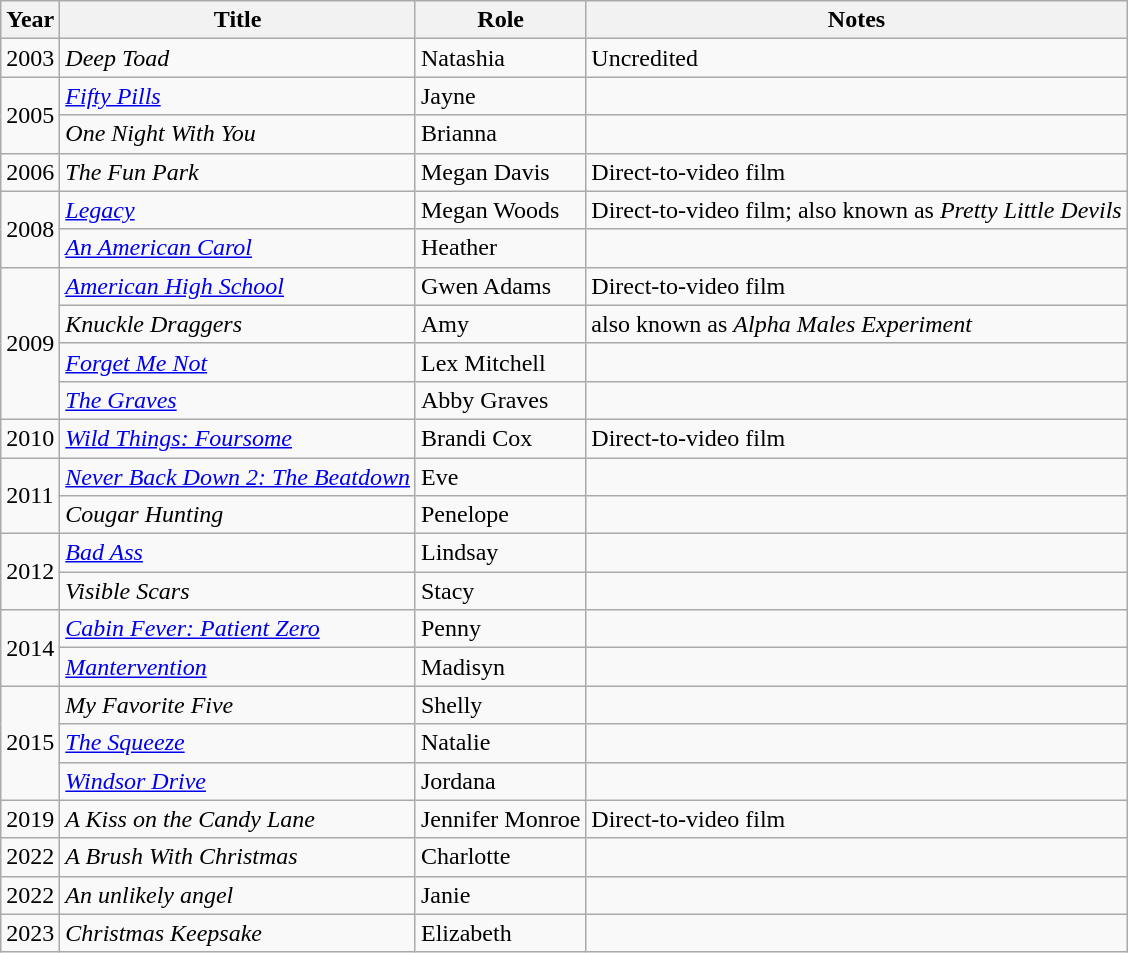<table class="wikitable sortable">
<tr>
<th>Year</th>
<th>Title</th>
<th>Role</th>
<th class="unsortable">Notes</th>
</tr>
<tr>
<td>2003</td>
<td><em>Deep Toad</em></td>
<td>Natashia</td>
<td>Uncredited</td>
</tr>
<tr>
<td rowspan=2>2005</td>
<td><em><a href='#'>Fifty Pills</a></em></td>
<td>Jayne</td>
<td></td>
</tr>
<tr>
<td><em>One Night With You</em></td>
<td>Brianna</td>
<td></td>
</tr>
<tr>
<td>2006</td>
<td><em>The Fun Park</em></td>
<td>Megan Davis</td>
<td>Direct-to-video film</td>
</tr>
<tr>
<td rowspan=2>2008</td>
<td><em><a href='#'>Legacy</a></em></td>
<td>Megan Woods</td>
<td>Direct-to-video film; also known as <em>Pretty Little Devils</em></td>
</tr>
<tr>
<td><em><a href='#'>An American Carol</a></em></td>
<td>Heather</td>
<td></td>
</tr>
<tr>
<td rowspan=4>2009</td>
<td><em><a href='#'>American High School</a></em></td>
<td>Gwen Adams</td>
<td>Direct-to-video film</td>
</tr>
<tr>
<td><em>Knuckle Draggers</em></td>
<td>Amy</td>
<td>also known as <em>Alpha Males Experiment</em></td>
</tr>
<tr>
<td><em><a href='#'>Forget Me Not</a></em></td>
<td>Lex Mitchell</td>
<td></td>
</tr>
<tr>
<td><em><a href='#'>The Graves</a></em></td>
<td>Abby Graves</td>
<td></td>
</tr>
<tr>
<td>2010</td>
<td><em><a href='#'>Wild Things: Foursome</a></em></td>
<td>Brandi Cox</td>
<td>Direct-to-video film</td>
</tr>
<tr>
<td rowspan=2>2011</td>
<td><em><a href='#'>Never Back Down 2: The Beatdown</a></em></td>
<td>Eve</td>
<td></td>
</tr>
<tr>
<td><em>Cougar Hunting</em></td>
<td>Penelope</td>
<td></td>
</tr>
<tr>
<td rowspan=2>2012</td>
<td><em><a href='#'>Bad Ass</a></em></td>
<td>Lindsay</td>
<td></td>
</tr>
<tr>
<td><em>Visible Scars</em></td>
<td>Stacy</td>
<td></td>
</tr>
<tr>
<td rowspan=2>2014</td>
<td><em><a href='#'>Cabin Fever: Patient Zero</a></em></td>
<td>Penny</td>
<td></td>
</tr>
<tr>
<td><em><a href='#'>Mantervention</a></em></td>
<td>Madisyn</td>
<td></td>
</tr>
<tr>
<td rowspan=3>2015</td>
<td><em>My Favorite Five</em></td>
<td>Shelly</td>
<td></td>
</tr>
<tr>
<td><em><a href='#'>The Squeeze</a></em></td>
<td>Natalie</td>
<td></td>
</tr>
<tr>
<td><em><a href='#'>Windsor Drive</a></em></td>
<td>Jordana</td>
<td></td>
</tr>
<tr>
<td>2019</td>
<td><em>A Kiss on the Candy Lane</em></td>
<td>Jennifer Monroe</td>
<td>Direct-to-video film</td>
</tr>
<tr>
<td>2022</td>
<td><em>A Brush With Christmas</em></td>
<td>Charlotte</td>
<td></td>
</tr>
<tr>
<td>2022</td>
<td><em>An unlikely angel</em></td>
<td>Janie</td>
<td></td>
</tr>
<tr>
<td>2023</td>
<td><em>Christmas Keepsake</em></td>
<td>Elizabeth</td>
<td></td>
</tr>
</table>
